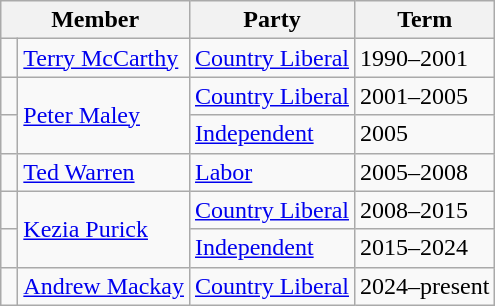<table class="wikitable">
<tr>
<th colspan="2">Member</th>
<th>Party</th>
<th>Term</th>
</tr>
<tr>
<td> </td>
<td><a href='#'>Terry McCarthy</a></td>
<td><a href='#'>Country Liberal</a></td>
<td>1990–2001</td>
</tr>
<tr>
<td> </td>
<td rowspan="2"><a href='#'>Peter Maley</a></td>
<td><a href='#'>Country Liberal</a></td>
<td>2001–2005</td>
</tr>
<tr>
<td> </td>
<td><a href='#'>Independent</a></td>
<td>2005</td>
</tr>
<tr>
<td> </td>
<td><a href='#'>Ted Warren</a></td>
<td><a href='#'>Labor</a></td>
<td>2005–2008</td>
</tr>
<tr>
<td> </td>
<td rowspan="2"><a href='#'>Kezia Purick</a></td>
<td><a href='#'>Country Liberal</a></td>
<td>2008–2015</td>
</tr>
<tr>
<td> </td>
<td><a href='#'>Independent</a></td>
<td>2015–2024</td>
</tr>
<tr>
<td> </td>
<td><a href='#'>Andrew Mackay</a></td>
<td><a href='#'>Country Liberal</a></td>
<td>2024–present</td>
</tr>
</table>
